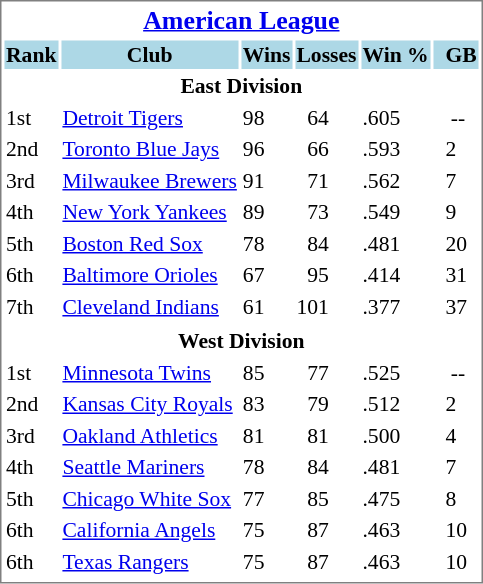<table cellpadding="1" style="width:auto;font-size: 90%; border: 1px solid gray;">
<tr align="center" style="font-size: larger;">
<th colspan=6><a href='#'>American League</a></th>
</tr>
<tr style="background:lightblue;">
<th>Rank</th>
<th>Club</th>
<th>Wins</th>
<th>Losses</th>
<th>Win %</th>
<th>  GB</th>
</tr>
<tr align="center" style="vertical-align: middle;" style="background:lightblue;">
<th colspan=6>East Division</th>
</tr>
<tr>
<td>1st</td>
<td><a href='#'>Detroit Tigers</a></td>
<td>98</td>
<td>  64</td>
<td>.605</td>
<td>   --</td>
</tr>
<tr>
<td>2nd</td>
<td><a href='#'>Toronto Blue Jays</a></td>
<td>96</td>
<td>  66</td>
<td>.593</td>
<td>  2</td>
</tr>
<tr>
<td>3rd</td>
<td><a href='#'>Milwaukee Brewers</a></td>
<td>91</td>
<td>  71</td>
<td>.562</td>
<td>  7</td>
</tr>
<tr>
<td>4th</td>
<td><a href='#'>New York Yankees</a></td>
<td>89</td>
<td>  73</td>
<td>.549</td>
<td>  9</td>
</tr>
<tr>
<td>5th</td>
<td><a href='#'>Boston Red Sox</a></td>
<td>78</td>
<td>  84</td>
<td>.481</td>
<td>  20</td>
</tr>
<tr>
<td>6th</td>
<td><a href='#'>Baltimore Orioles</a></td>
<td>67</td>
<td>  95</td>
<td>.414</td>
<td>  31</td>
</tr>
<tr>
<td>7th</td>
<td><a href='#'>Cleveland Indians</a></td>
<td>61</td>
<td>101</td>
<td>.377</td>
<td>  37</td>
</tr>
<tr>
</tr>
<tr align="center" style="vertical-align: middle;" style="background:lightblue;">
<th colspan=6>West Division</th>
</tr>
<tr>
<td>1st</td>
<td><a href='#'>Minnesota Twins</a></td>
<td>85</td>
<td>  77</td>
<td>.525</td>
<td>   --</td>
</tr>
<tr>
<td>2nd</td>
<td><a href='#'>Kansas City Royals</a></td>
<td>83</td>
<td>  79</td>
<td>.512</td>
<td>  2</td>
</tr>
<tr>
<td>3rd</td>
<td><a href='#'>Oakland Athletics</a></td>
<td>81</td>
<td>  81</td>
<td>.500</td>
<td>  4</td>
</tr>
<tr>
<td>4th</td>
<td><a href='#'>Seattle Mariners</a></td>
<td>78</td>
<td>  84</td>
<td>.481</td>
<td>  7</td>
</tr>
<tr>
<td>5th</td>
<td><a href='#'>Chicago White Sox</a></td>
<td>77</td>
<td>  85</td>
<td>.475</td>
<td>  8</td>
</tr>
<tr>
<td>6th</td>
<td><a href='#'>California Angels</a></td>
<td>75</td>
<td>  87</td>
<td>.463</td>
<td>  10</td>
</tr>
<tr>
<td>6th</td>
<td><a href='#'>Texas Rangers</a></td>
<td>75</td>
<td>  87</td>
<td>.463</td>
<td>  10</td>
</tr>
<tr>
</tr>
</table>
